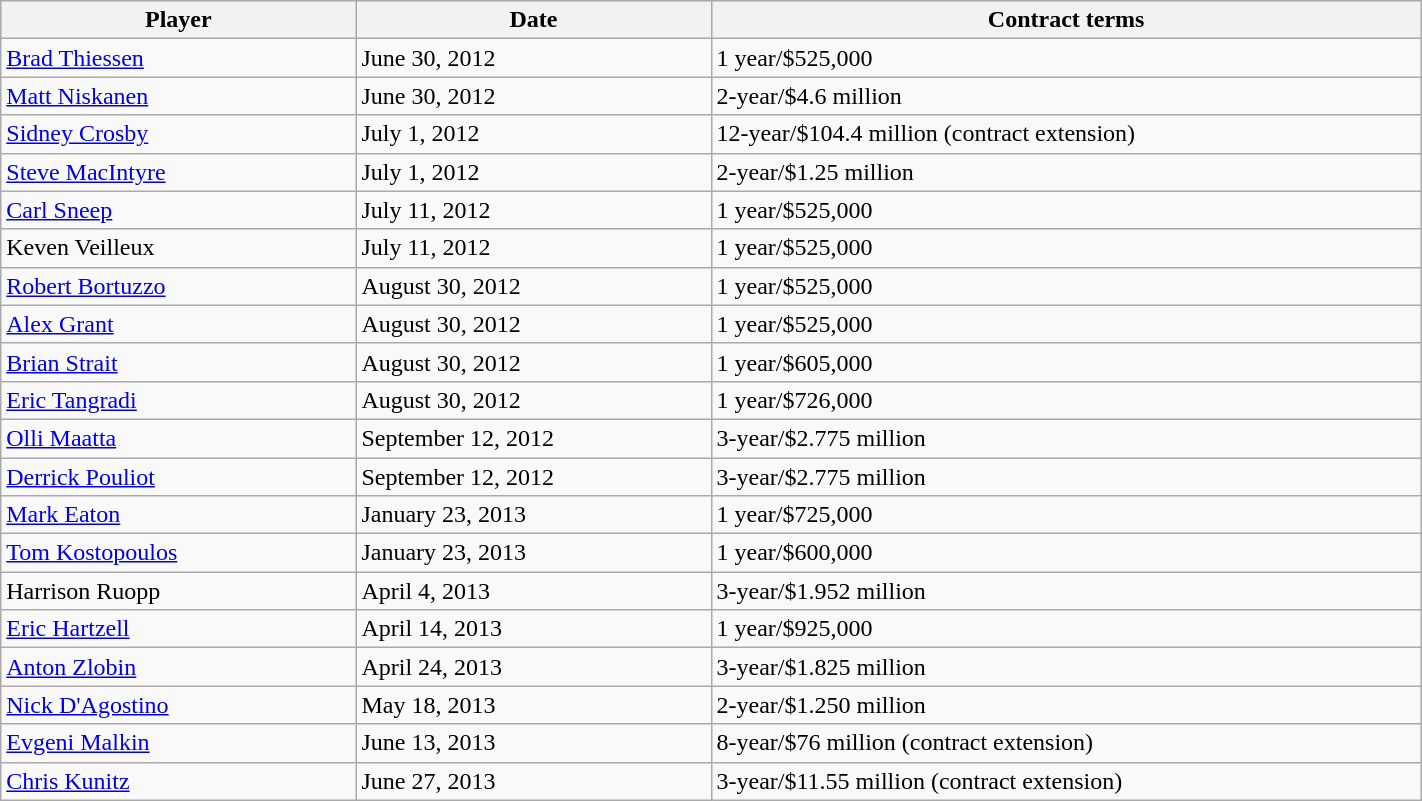<table class="wikitable" style="width:75%;">
<tr style="text-align:center; background:#ddd;">
<th style="width:25%;">Player</th>
<th style="width:25%;">Date</th>
<th style="width:50%;">Contract terms</th>
</tr>
<tr>
<td><a href='#'>Brad Thiessen</a></td>
<td>June 30, 2012</td>
<td>1 year/$525,000</td>
</tr>
<tr>
<td><a href='#'>Matt Niskanen</a></td>
<td>June 30, 2012</td>
<td>2-year/$4.6 million</td>
</tr>
<tr>
<td><a href='#'>Sidney Crosby</a></td>
<td>July 1, 2012</td>
<td>12-year/$104.4 million (contract extension)</td>
</tr>
<tr>
<td><a href='#'>Steve MacIntyre</a></td>
<td>July 1, 2012</td>
<td>2-year/$1.25 million</td>
</tr>
<tr>
<td><a href='#'>Carl Sneep</a></td>
<td>July 11, 2012</td>
<td>1 year/$525,000</td>
</tr>
<tr>
<td>Keven Veilleux</td>
<td>July 11, 2012</td>
<td>1 year/$525,000</td>
</tr>
<tr>
<td><a href='#'>Robert Bortuzzo</a></td>
<td>August 30, 2012</td>
<td>1 year/$525,000</td>
</tr>
<tr>
<td><a href='#'>Alex Grant</a></td>
<td>August 30, 2012</td>
<td>1 year/$525,000</td>
</tr>
<tr>
<td><a href='#'>Brian Strait</a></td>
<td>August 30, 2012</td>
<td>1 year/$605,000</td>
</tr>
<tr>
<td><a href='#'>Eric Tangradi</a></td>
<td>August 30, 2012</td>
<td>1 year/$726,000</td>
</tr>
<tr>
<td><a href='#'>Olli Maatta</a></td>
<td>September 12, 2012</td>
<td>3-year/$2.775 million</td>
</tr>
<tr>
<td><a href='#'>Derrick Pouliot</a></td>
<td>September 12, 2012</td>
<td>3-year/$2.775 million</td>
</tr>
<tr>
<td><a href='#'>Mark Eaton</a></td>
<td>January 23, 2013</td>
<td>1 year/$725,000</td>
</tr>
<tr>
<td><a href='#'>Tom Kostopoulos</a></td>
<td>January 23, 2013</td>
<td>1 year/$600,000</td>
</tr>
<tr>
<td>Harrison Ruopp</td>
<td>April 4, 2013</td>
<td>3-year/$1.952 million</td>
</tr>
<tr>
<td><a href='#'>Eric Hartzell</a></td>
<td>April 14, 2013</td>
<td>1 year/$925,000</td>
</tr>
<tr>
<td><a href='#'>Anton Zlobin</a></td>
<td>April 24, 2013</td>
<td>3-year/$1.825 million</td>
</tr>
<tr>
<td><a href='#'>Nick D'Agostino</a></td>
<td>May 18, 2013</td>
<td>2-year/$1.250 million </td>
</tr>
<tr>
<td><a href='#'>Evgeni Malkin</a></td>
<td>June 13, 2013</td>
<td>8-year/$76 million (contract extension)</td>
</tr>
<tr>
<td><a href='#'>Chris Kunitz</a></td>
<td>June 27, 2013</td>
<td>3-year/$11.55 million (contract extension)</td>
</tr>
</table>
